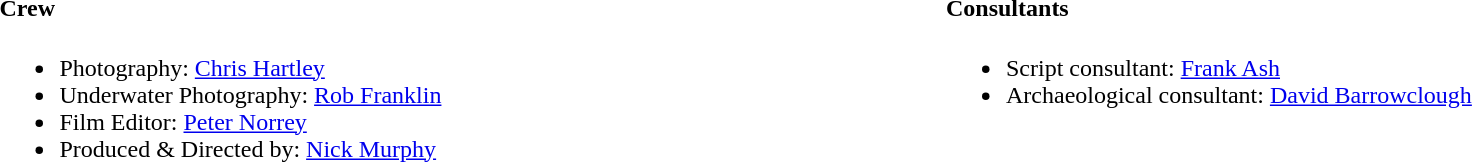<table width="100%" |>
<tr>
<td valign="top" width=50%><br><h4>Crew</h4><ul><li>Photography: <a href='#'>Chris Hartley</a></li><li>Underwater Photography: <a href='#'>Rob Franklin</a></li><li>Film Editor: <a href='#'>Peter Norrey</a></li><li>Produced & Directed by: <a href='#'>Nick Murphy</a></li></ul></td>
<td valign="top" width=50%><br><h4>Consultants</h4><ul><li>Script consultant: <a href='#'>Frank Ash</a></li><li>Archaeological consultant: <a href='#'>David Barrowclough</a></li></ul></td>
</tr>
</table>
